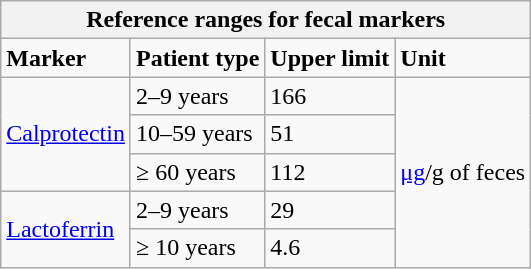<table class="wikitable">
<tr>
<th colspan="6">Reference ranges for fecal markers</th>
</tr>
<tr>
<td><strong>Marker</strong></td>
<td><strong>Patient type</strong></td>
<td><strong>Upper limit</strong></td>
<td><strong>Unit</strong></td>
</tr>
<tr>
<td rowspan="3"><a href='#'>Calprotectin</a></td>
<td>2–9 years</td>
<td>166</td>
<td rowspan="5"><a href='#'>μg</a>/g of feces</td>
</tr>
<tr>
<td>10–59 years</td>
<td>51</td>
</tr>
<tr>
<td>≥ 60 years</td>
<td>112</td>
</tr>
<tr>
<td rowspan="2"><a href='#'>Lactoferrin</a></td>
<td>2–9 years</td>
<td>29</td>
</tr>
<tr>
<td>≥ 10 years</td>
<td>4.6</td>
</tr>
</table>
